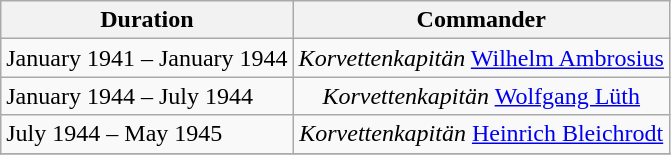<table class="wikitable">
<tr>
<th align="left">Duration</th>
<th align="center">Commander</th>
</tr>
<tr>
<td align="left">January 1941 – January 1944</td>
<td align="center"><em>Korvettenkapitän</em> <a href='#'>Wilhelm Ambrosius</a></td>
</tr>
<tr>
<td align="left">January 1944 – July 1944</td>
<td align="center"><em>Korvettenkapitän</em> <a href='#'>Wolfgang Lüth</a></td>
</tr>
<tr>
<td align="left">July 1944 – May 1945</td>
<td align="center"><em>Korvettenkapitän</em> <a href='#'>Heinrich Bleichrodt</a></td>
</tr>
<tr>
</tr>
</table>
